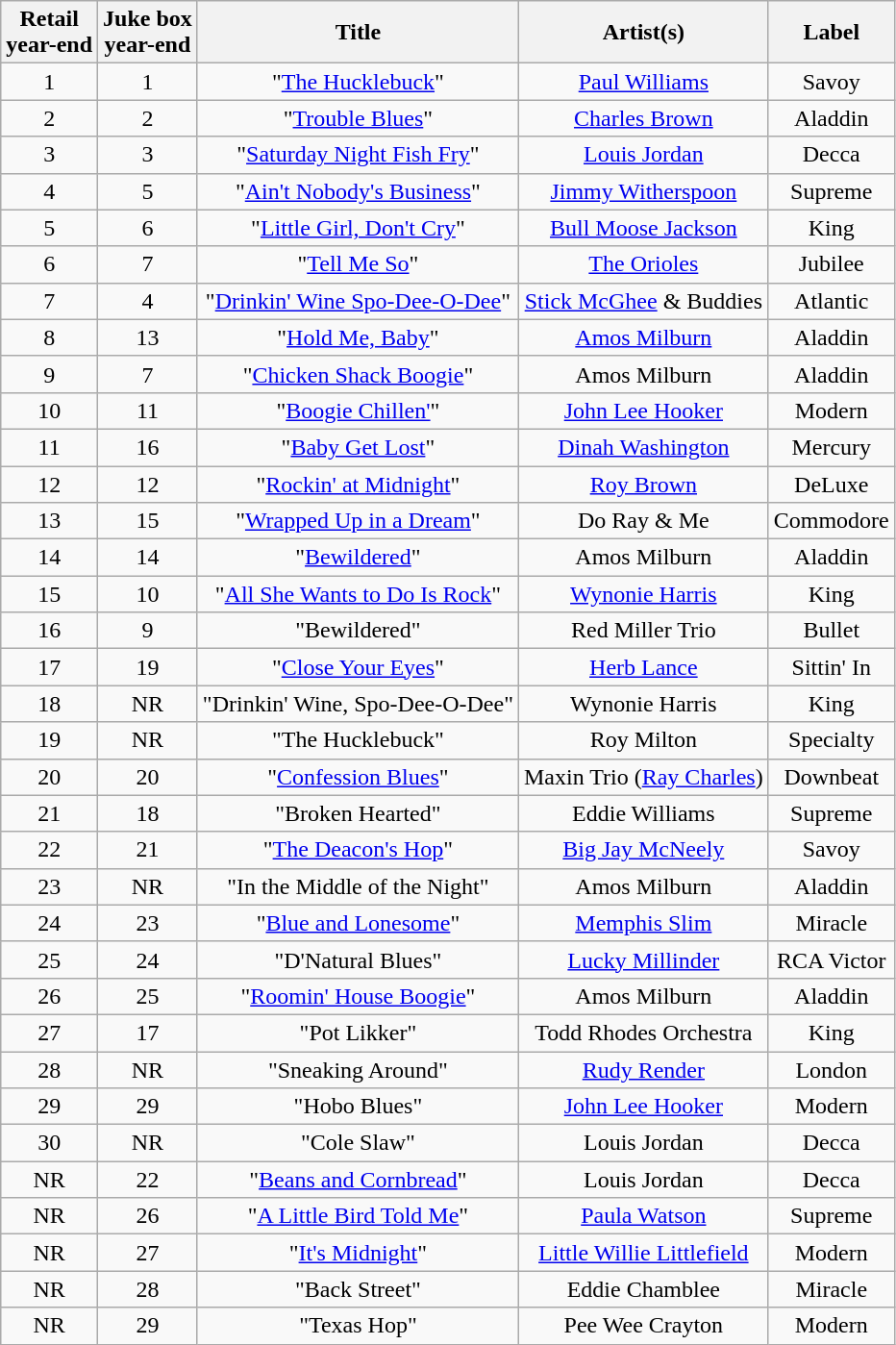<table class="wikitable sortable" style="text-align: center">
<tr>
<th scope="col">Retail<br>year-end</th>
<th scope="col">Juke box<br>year-end</th>
<th scope="col">Title</th>
<th scope="col">Artist(s)</th>
<th scope="col">Label</th>
</tr>
<tr>
<td>1</td>
<td>1</td>
<td>"<a href='#'>The Hucklebuck</a>"</td>
<td><a href='#'>Paul Williams</a></td>
<td>Savoy</td>
</tr>
<tr>
<td>2</td>
<td>2</td>
<td>"<a href='#'>Trouble Blues</a>"</td>
<td><a href='#'>Charles Brown</a></td>
<td>Aladdin</td>
</tr>
<tr>
<td>3</td>
<td>3</td>
<td>"<a href='#'>Saturday Night Fish Fry</a>"</td>
<td><a href='#'>Louis Jordan</a></td>
<td>Decca</td>
</tr>
<tr>
<td>4</td>
<td>5</td>
<td>"<a href='#'>Ain't Nobody's Business</a>"</td>
<td><a href='#'>Jimmy Witherspoon</a></td>
<td>Supreme</td>
</tr>
<tr>
<td>5</td>
<td>6</td>
<td>"<a href='#'>Little Girl, Don't Cry</a>"</td>
<td><a href='#'>Bull Moose Jackson</a></td>
<td>King</td>
</tr>
<tr>
<td>6</td>
<td>7</td>
<td>"<a href='#'>Tell Me So</a>"</td>
<td><a href='#'>The Orioles</a></td>
<td>Jubilee</td>
</tr>
<tr>
<td>7</td>
<td>4</td>
<td>"<a href='#'>Drinkin' Wine Spo-Dee-O-Dee</a>"</td>
<td><a href='#'>Stick McGhee</a> & Buddies</td>
<td>Atlantic</td>
</tr>
<tr>
<td>8</td>
<td>13</td>
<td>"<a href='#'>Hold Me, Baby</a>"</td>
<td><a href='#'>Amos Milburn</a></td>
<td>Aladdin</td>
</tr>
<tr>
<td>9</td>
<td>7</td>
<td>"<a href='#'>Chicken Shack Boogie</a>"</td>
<td>Amos Milburn</td>
<td>Aladdin</td>
</tr>
<tr>
<td>10</td>
<td>11</td>
<td>"<a href='#'>Boogie Chillen'</a>"</td>
<td><a href='#'>John Lee Hooker</a></td>
<td>Modern</td>
</tr>
<tr>
<td>11</td>
<td>16</td>
<td>"<a href='#'>Baby Get Lost</a>"</td>
<td><a href='#'>Dinah Washington</a></td>
<td>Mercury</td>
</tr>
<tr>
<td>12</td>
<td>12</td>
<td>"<a href='#'>Rockin' at Midnight</a>"</td>
<td><a href='#'>Roy Brown</a></td>
<td>DeLuxe</td>
</tr>
<tr>
<td>13</td>
<td>15</td>
<td>"<a href='#'>Wrapped Up in a Dream</a>"</td>
<td>Do Ray & Me</td>
<td>Commodore</td>
</tr>
<tr>
<td>14</td>
<td>14</td>
<td>"<a href='#'>Bewildered</a>"</td>
<td>Amos Milburn</td>
<td>Aladdin</td>
</tr>
<tr>
<td>15</td>
<td>10</td>
<td>"<a href='#'>All She Wants to Do Is Rock</a>"</td>
<td><a href='#'>Wynonie Harris</a></td>
<td>King</td>
</tr>
<tr>
<td>16</td>
<td>9</td>
<td>"Bewildered"</td>
<td>Red Miller Trio</td>
<td>Bullet</td>
</tr>
<tr>
<td>17</td>
<td>19</td>
<td>"<a href='#'>Close Your Eyes</a>"</td>
<td><a href='#'>Herb Lance</a></td>
<td>Sittin' In</td>
</tr>
<tr>
<td>18</td>
<td>NR</td>
<td>"Drinkin' Wine, Spo-Dee-O-Dee"</td>
<td>Wynonie Harris</td>
<td>King</td>
</tr>
<tr>
<td>19</td>
<td>NR</td>
<td>"The Hucklebuck"</td>
<td>Roy Milton</td>
<td>Specialty</td>
</tr>
<tr>
<td>20</td>
<td>20</td>
<td>"<a href='#'>Confession Blues</a>"</td>
<td>Maxin Trio (<a href='#'>Ray Charles</a>)</td>
<td>Downbeat</td>
</tr>
<tr>
<td>21</td>
<td>18</td>
<td>"Broken Hearted"</td>
<td>Eddie Williams</td>
<td>Supreme</td>
</tr>
<tr>
<td>22</td>
<td>21</td>
<td>"<a href='#'>The Deacon's Hop</a>"</td>
<td><a href='#'>Big Jay McNeely</a></td>
<td>Savoy</td>
</tr>
<tr>
<td>23</td>
<td>NR</td>
<td>"In the Middle of the Night"</td>
<td>Amos Milburn</td>
<td>Aladdin</td>
</tr>
<tr>
<td>24</td>
<td>23</td>
<td>"<a href='#'>Blue and Lonesome</a>"</td>
<td><a href='#'>Memphis Slim</a></td>
<td>Miracle</td>
</tr>
<tr>
<td>25</td>
<td>24</td>
<td>"D'Natural Blues"</td>
<td><a href='#'>Lucky Millinder</a></td>
<td>RCA Victor</td>
</tr>
<tr>
<td>26</td>
<td>25</td>
<td>"<a href='#'>Roomin' House Boogie</a>"</td>
<td>Amos Milburn</td>
<td>Aladdin</td>
</tr>
<tr>
<td>27</td>
<td>17</td>
<td>"Pot Likker"</td>
<td>Todd Rhodes Orchestra</td>
<td>King</td>
</tr>
<tr>
<td>28</td>
<td>NR</td>
<td>"Sneaking Around"</td>
<td><a href='#'>Rudy Render</a></td>
<td>London</td>
</tr>
<tr>
<td>29</td>
<td>29</td>
<td>"Hobo Blues"</td>
<td><a href='#'>John Lee Hooker</a></td>
<td>Modern</td>
</tr>
<tr>
<td>30</td>
<td>NR</td>
<td>"Cole Slaw"</td>
<td>Louis Jordan</td>
<td>Decca</td>
</tr>
<tr>
<td>NR</td>
<td>22</td>
<td>"<a href='#'>Beans and Cornbread</a>"</td>
<td>Louis Jordan</td>
<td>Decca</td>
</tr>
<tr>
<td>NR</td>
<td>26</td>
<td>"<a href='#'>A Little Bird Told Me</a>"</td>
<td><a href='#'>Paula Watson</a></td>
<td>Supreme</td>
</tr>
<tr>
<td>NR</td>
<td>27</td>
<td>"<a href='#'>It's Midnight</a>"</td>
<td><a href='#'>Little Willie Littlefield</a></td>
<td>Modern</td>
</tr>
<tr>
<td>NR</td>
<td>28</td>
<td>"Back Street"</td>
<td>Eddie Chamblee</td>
<td>Miracle</td>
</tr>
<tr>
<td>NR</td>
<td>29</td>
<td>"Texas Hop"</td>
<td>Pee Wee Crayton</td>
<td>Modern</td>
</tr>
</table>
